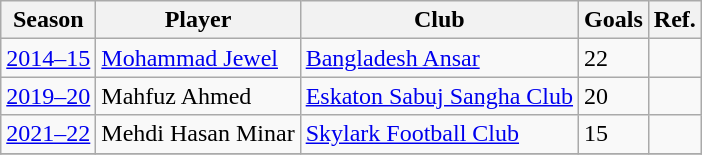<table class="wikitable">
<tr>
<th>Season</th>
<th>Player</th>
<th>Club</th>
<th>Goals</th>
<th>Ref.</th>
</tr>
<tr>
<td><a href='#'>2014–15</a></td>
<td><a href='#'>Mohammad Jewel</a></td>
<td><a href='#'>Bangladesh Ansar</a></td>
<td>22</td>
<td></td>
</tr>
<tr>
<td><a href='#'>2019–20</a></td>
<td>Mahfuz Ahmed</td>
<td><a href='#'>Eskaton Sabuj Sangha Club</a></td>
<td>20</td>
<td></td>
</tr>
<tr>
<td><a href='#'>2021–22</a></td>
<td>Mehdi Hasan Minar</td>
<td><a href='#'>Skylark Football Club</a></td>
<td>15</td>
<td></td>
</tr>
<tr>
</tr>
</table>
